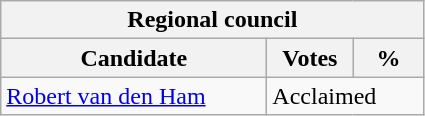<table class="wikitable">
<tr>
<th colspan="3">Regional council</th>
</tr>
<tr>
<th style="width: 170px">Candidate</th>
<th style="width: 50px">Votes</th>
<th style="width: 40px">%</th>
</tr>
<tr>
<td><a href='#'>Robert van den Ham</a></td>
<td colspan="2">Acclaimed</td>
</tr>
</table>
